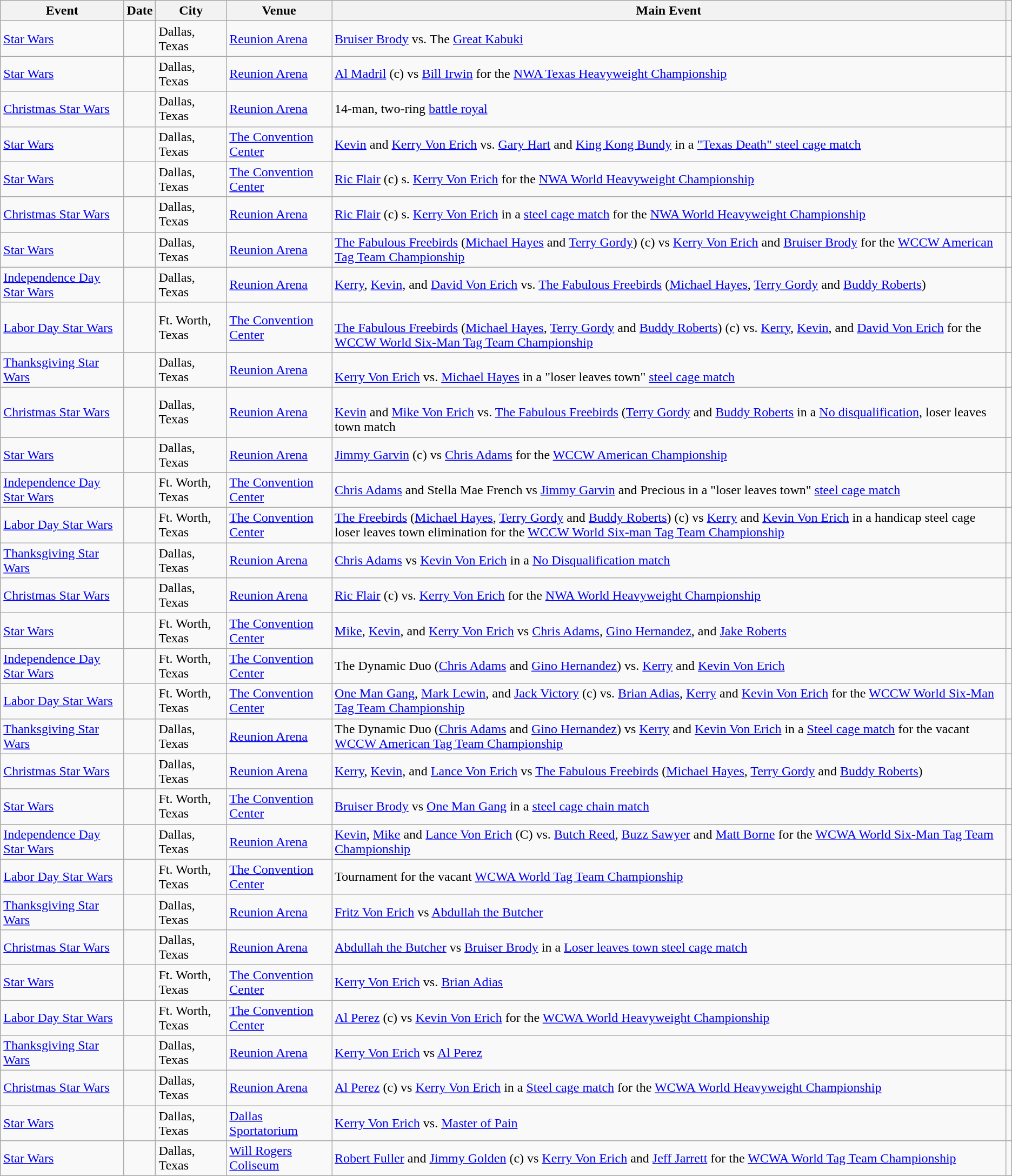<table class="wikitable" align="center">
<tr>
<th scope="col">Event</th>
<th scope="col">Date</th>
<th scope="col">City</th>
<th scope="col">Venue</th>
<th scope="col">Main Event</th>
<th class="unsortable" scope="col"></th>
</tr>
<tr>
<td><a href='#'>Star Wars</a></td>
<td></td>
<td>Dallas, Texas</td>
<td><a href='#'>Reunion Arena</a></td>
<td><a href='#'>Bruiser Brody</a> vs. The <a href='#'>Great Kabuki</a></td>
<td></td>
</tr>
<tr>
<td><a href='#'>Star Wars</a></td>
<td></td>
<td>Dallas, Texas</td>
<td><a href='#'>Reunion Arena</a></td>
<td><a href='#'>Al Madril</a> (c) vs <a href='#'>Bill Irwin</a> for the <a href='#'>NWA Texas Heavyweight Championship</a></td>
<td></td>
</tr>
<tr>
<td><a href='#'>Christmas Star Wars</a></td>
<td></td>
<td>Dallas, Texas</td>
<td><a href='#'>Reunion Arena</a></td>
<td>14-man, two-ring <a href='#'>battle royal</a></td>
<td></td>
</tr>
<tr>
<td><a href='#'>Star Wars</a></td>
<td></td>
<td>Dallas, Texas</td>
<td><a href='#'>The Convention Center</a></td>
<td><a href='#'>Kevin</a> and <a href='#'>Kerry Von Erich</a> vs. <a href='#'>Gary Hart</a> and <a href='#'>King Kong Bundy</a> in a <a href='#'>"Texas Death" steel cage match</a></td>
<td></td>
</tr>
<tr>
<td><a href='#'>Star Wars</a></td>
<td></td>
<td>Dallas, Texas</td>
<td><a href='#'>The Convention Center</a></td>
<td><a href='#'>Ric Flair</a> (c) s. <a href='#'>Kerry Von Erich</a> for the <a href='#'>NWA World Heavyweight Championship</a></td>
<td></td>
</tr>
<tr>
<td><a href='#'>Christmas Star Wars</a></td>
<td></td>
<td>Dallas, Texas</td>
<td><a href='#'>Reunion Arena</a></td>
<td><a href='#'>Ric Flair</a> (c) s. <a href='#'>Kerry Von Erich</a> in a <a href='#'>steel cage match</a> for the <a href='#'>NWA World Heavyweight Championship</a></td>
<td></td>
</tr>
<tr>
<td><a href='#'>Star Wars</a></td>
<td></td>
<td>Dallas, Texas</td>
<td><a href='#'>Reunion Arena</a></td>
<td><a href='#'>The Fabulous Freebirds</a> (<a href='#'>Michael Hayes</a> and <a href='#'>Terry Gordy</a>) (c) vs <a href='#'>Kerry Von Erich</a> and <a href='#'>Bruiser Brody</a> for the <a href='#'>WCCW American Tag Team Championship</a></td>
<td></td>
</tr>
<tr>
<td><a href='#'>Independence Day Star Wars</a></td>
<td></td>
<td>Dallas, Texas</td>
<td><a href='#'>Reunion Arena</a></td>
<td><a href='#'>Kerry</a>, <a href='#'>Kevin</a>, and <a href='#'>David Von Erich</a> vs. <a href='#'>The Fabulous Freebirds</a> (<a href='#'>Michael Hayes</a>, <a href='#'>Terry Gordy</a> and <a href='#'>Buddy Roberts</a>)</td>
<td></td>
</tr>
<tr>
<td><a href='#'>Labor Day Star Wars</a></td>
<td></td>
<td>Ft. Worth, Texas</td>
<td><a href='#'>The Convention Center</a></td>
<td><br><a href='#'>The Fabulous Freebirds</a> (<a href='#'>Michael Hayes</a>, <a href='#'>Terry Gordy</a> and <a href='#'>Buddy Roberts</a>) (c) vs. <a href='#'>Kerry</a>, <a href='#'>Kevin</a>, and <a href='#'>David Von Erich</a> for the <a href='#'>WCCW World Six-Man Tag Team Championship</a></td>
<td></td>
</tr>
<tr>
<td><a href='#'>Thanksgiving Star Wars</a></td>
<td></td>
<td>Dallas, Texas</td>
<td><a href='#'>Reunion Arena</a></td>
<td><br><a href='#'>Kerry Von Erich</a> vs. <a href='#'>Michael Hayes</a> in a "loser leaves town" <a href='#'>steel cage match</a></td>
<td></td>
</tr>
<tr>
<td><a href='#'>Christmas Star Wars</a></td>
<td></td>
<td>Dallas, Texas</td>
<td><a href='#'>Reunion Arena</a></td>
<td><br><a href='#'>Kevin</a> and <a href='#'>Mike Von Erich</a> vs. <a href='#'>The Fabulous Freebirds</a> (<a href='#'>Terry Gordy</a> and <a href='#'>Buddy Roberts</a> in a <a href='#'>No disqualification</a>, loser leaves town match</td>
<td></td>
</tr>
<tr>
<td><a href='#'>Star Wars</a></td>
<td></td>
<td>Dallas, Texas</td>
<td><a href='#'>Reunion Arena</a></td>
<td><a href='#'>Jimmy Garvin</a> (c) vs <a href='#'>Chris Adams</a> for the <a href='#'>WCCW American Championship</a></td>
<td></td>
</tr>
<tr>
<td><a href='#'>Independence Day Star Wars</a></td>
<td></td>
<td>Ft. Worth, Texas</td>
<td><a href='#'>The Convention Center</a></td>
<td><a href='#'>Chris Adams</a> and Stella Mae French vs <a href='#'>Jimmy Garvin</a> and Precious in a "loser leaves town" <a href='#'>steel cage match</a></td>
<td></td>
</tr>
<tr>
<td><a href='#'>Labor Day Star Wars</a></td>
<td></td>
<td>Ft. Worth, Texas</td>
<td><a href='#'>The Convention Center</a></td>
<td><a href='#'>The Freebirds</a> (<a href='#'>Michael Hayes</a>, <a href='#'>Terry Gordy</a> and <a href='#'>Buddy Roberts</a>) (c) vs <a href='#'>Kerry</a> and <a href='#'>Kevin Von Erich</a> in a handicap steel cage loser leaves town elimination for the <a href='#'>WCCW World Six-man Tag Team Championship</a></td>
<td></td>
</tr>
<tr>
<td><a href='#'>Thanksgiving Star Wars</a></td>
<td></td>
<td>Dallas, Texas</td>
<td><a href='#'>Reunion Arena</a></td>
<td><a href='#'>Chris Adams</a> vs <a href='#'>Kevin Von Erich</a> in a <a href='#'>No Disqualification match</a></td>
<td></td>
</tr>
<tr>
<td><a href='#'>Christmas Star Wars</a></td>
<td></td>
<td>Dallas, Texas</td>
<td><a href='#'>Reunion Arena</a></td>
<td><a href='#'>Ric Flair</a> (c) vs. <a href='#'>Kerry Von Erich</a> for the <a href='#'>NWA World Heavyweight Championship</a></td>
<td></td>
</tr>
<tr>
<td><a href='#'>Star Wars</a></td>
<td></td>
<td>Ft. Worth, Texas</td>
<td><a href='#'>The Convention Center</a></td>
<td><a href='#'>Mike</a>, <a href='#'>Kevin</a>, and <a href='#'>Kerry Von Erich</a> vs <a href='#'>Chris Adams</a>, <a href='#'>Gino Hernandez</a>, and <a href='#'>Jake Roberts</a></td>
<td></td>
</tr>
<tr>
<td><a href='#'>Independence Day Star Wars</a></td>
<td></td>
<td>Ft. Worth, Texas</td>
<td><a href='#'>The Convention Center</a></td>
<td>The Dynamic Duo (<a href='#'>Chris Adams</a> and <a href='#'>Gino Hernandez</a>) vs. <a href='#'>Kerry</a> and <a href='#'>Kevin Von Erich</a></td>
<td></td>
</tr>
<tr>
<td><a href='#'>Labor Day Star Wars</a></td>
<td></td>
<td>Ft. Worth, Texas</td>
<td><a href='#'>The Convention Center</a></td>
<td><a href='#'>One Man Gang</a>, <a href='#'>Mark Lewin</a>, and <a href='#'>Jack Victory</a> (c) vs. <a href='#'>Brian Adias</a>, <a href='#'>Kerry</a> and <a href='#'>Kevin Von Erich</a> for the <a href='#'>WCCW World Six-Man Tag Team Championship</a></td>
<td></td>
</tr>
<tr>
<td><a href='#'>Thanksgiving Star Wars</a></td>
<td></td>
<td>Dallas, Texas</td>
<td><a href='#'>Reunion Arena</a></td>
<td>The Dynamic Duo (<a href='#'>Chris Adams</a> and <a href='#'>Gino Hernandez</a>) vs <a href='#'>Kerry</a> and <a href='#'>Kevin Von Erich</a> in a <a href='#'>Steel cage match</a> for the vacant <a href='#'>WCCW American Tag Team Championship</a></td>
<td></td>
</tr>
<tr>
<td><a href='#'>Christmas Star Wars</a></td>
<td></td>
<td>Dallas, Texas</td>
<td><a href='#'>Reunion Arena</a></td>
<td><a href='#'>Kerry</a>, <a href='#'>Kevin</a>, and <a href='#'>Lance Von Erich</a> vs <a href='#'>The Fabulous Freebirds</a> (<a href='#'>Michael Hayes</a>, <a href='#'>Terry Gordy</a> and <a href='#'>Buddy Roberts</a>)</td>
<td></td>
</tr>
<tr>
<td><a href='#'>Star Wars</a></td>
<td></td>
<td>Ft. Worth, Texas</td>
<td><a href='#'>The Convention Center</a></td>
<td><a href='#'>Bruiser Brody</a> vs <a href='#'>One Man Gang</a> in a <a href='#'>steel cage chain match</a></td>
<td></td>
</tr>
<tr>
<td><a href='#'>Independence Day Star Wars</a></td>
<td></td>
<td>Dallas, Texas</td>
<td><a href='#'>Reunion Arena</a></td>
<td><a href='#'>Kevin</a>, <a href='#'>Mike</a> and <a href='#'>Lance Von Erich</a> (C) vs. <a href='#'>Butch Reed</a>, <a href='#'>Buzz Sawyer</a> and <a href='#'>Matt Borne</a> for the <a href='#'>WCWA World Six-Man Tag Team Championship</a></td>
<td></td>
</tr>
<tr>
<td><a href='#'>Labor Day Star Wars</a></td>
<td></td>
<td>Ft. Worth, Texas</td>
<td><a href='#'>The Convention Center</a></td>
<td>Tournament for the vacant <a href='#'>WCWA World Tag Team Championship</a></td>
<td></td>
</tr>
<tr>
<td><a href='#'>Thanksgiving Star Wars</a></td>
<td></td>
<td>Dallas, Texas</td>
<td><a href='#'>Reunion Arena</a></td>
<td><a href='#'>Fritz Von Erich</a> vs <a href='#'>Abdullah the Butcher</a></td>
<td></td>
</tr>
<tr>
<td><a href='#'>Christmas Star Wars</a></td>
<td></td>
<td>Dallas, Texas</td>
<td><a href='#'>Reunion Arena</a></td>
<td><a href='#'>Abdullah the Butcher</a> vs <a href='#'>Bruiser Brody</a> in a <a href='#'>Loser leaves town steel cage match</a></td>
<td></td>
</tr>
<tr>
<td><a href='#'>Star Wars</a></td>
<td></td>
<td>Ft. Worth, Texas</td>
<td><a href='#'>The Convention Center</a></td>
<td><a href='#'>Kerry Von Erich</a> vs. <a href='#'>Brian Adias</a></td>
<td></td>
</tr>
<tr>
<td><a href='#'>Labor Day Star Wars</a></td>
<td></td>
<td>Ft. Worth, Texas</td>
<td><a href='#'>The Convention Center</a></td>
<td><a href='#'>Al Perez</a> (c) vs <a href='#'>Kevin Von Erich</a> for the <a href='#'>WCWA World Heavyweight Championship</a></td>
<td></td>
</tr>
<tr>
<td><a href='#'>Thanksgiving Star Wars</a></td>
<td></td>
<td>Dallas, Texas</td>
<td><a href='#'>Reunion Arena</a></td>
<td><a href='#'>Kerry Von Erich</a> vs <a href='#'>Al Perez</a></td>
<td></td>
</tr>
<tr>
<td><a href='#'>Christmas Star Wars</a></td>
<td></td>
<td>Dallas, Texas</td>
<td><a href='#'>Reunion Arena</a></td>
<td><a href='#'>Al Perez</a> (c) vs <a href='#'>Kerry Von Erich</a> in a <a href='#'>Steel cage match</a> for the <a href='#'>WCWA World Heavyweight Championship</a></td>
<td></td>
</tr>
<tr>
<td><a href='#'>Star Wars</a></td>
<td></td>
<td>Dallas, Texas</td>
<td><a href='#'>Dallas Sportatorium</a></td>
<td><a href='#'>Kerry Von Erich</a> vs. <a href='#'>Master of Pain</a></td>
<td></td>
</tr>
<tr>
<td><a href='#'>Star Wars</a></td>
<td></td>
<td>Dallas, Texas</td>
<td><a href='#'>Will Rogers Coliseum</a></td>
<td><a href='#'>Robert Fuller</a> and <a href='#'>Jimmy Golden</a> (c) vs <a href='#'>Kerry Von Erich</a> and <a href='#'>Jeff Jarrett</a> for the <a href='#'>WCWA World Tag Team Championship</a></td>
<td></td>
</tr>
</table>
